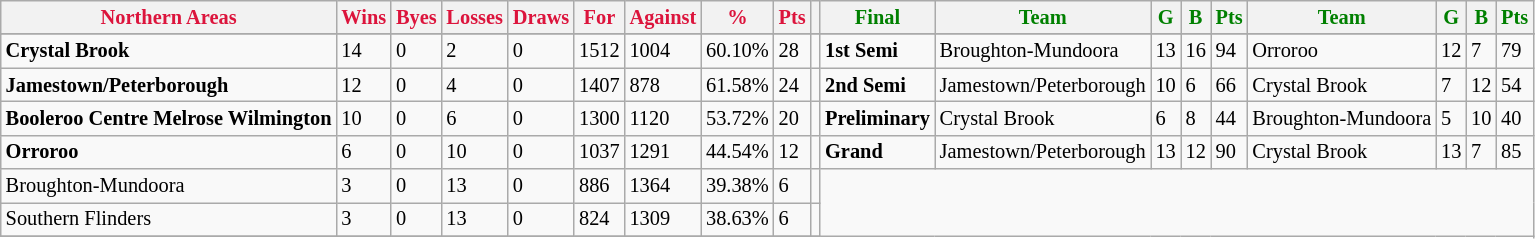<table style="font-size: 85%; text-align: left;" class="wikitable">
<tr>
<th style="color:crimson">Northern Areas</th>
<th style="color:crimson">Wins</th>
<th style="color:crimson">Byes</th>
<th style="color:crimson">Losses</th>
<th style="color:crimson">Draws</th>
<th style="color:crimson">For</th>
<th style="color:crimson">Against</th>
<th style="color:crimson">%</th>
<th style="color:crimson">Pts</th>
<th></th>
<th style="color:green">Final</th>
<th style="color:green">Team</th>
<th style="color:green">G</th>
<th style="color:green">B</th>
<th style="color:green">Pts</th>
<th style="color:green">Team</th>
<th style="color:green">G</th>
<th style="color:green">B</th>
<th style="color:green">Pts</th>
</tr>
<tr>
</tr>
<tr>
</tr>
<tr>
<td><strong>	Crystal Brook	</strong></td>
<td>14</td>
<td>0</td>
<td>2</td>
<td>0</td>
<td>1512</td>
<td>1004</td>
<td>60.10%</td>
<td>28</td>
<td></td>
<td><strong>1st Semi</strong></td>
<td>Broughton-Mundoora</td>
<td>13</td>
<td>16</td>
<td>94</td>
<td>Orroroo</td>
<td>12</td>
<td>7</td>
<td>79</td>
</tr>
<tr>
<td><strong>	Jamestown/Peterborough	</strong></td>
<td>12</td>
<td>0</td>
<td>4</td>
<td>0</td>
<td>1407</td>
<td>878</td>
<td>61.58%</td>
<td>24</td>
<td></td>
<td><strong>2nd Semi</strong></td>
<td>Jamestown/Peterborough</td>
<td>10</td>
<td>6</td>
<td>66</td>
<td>Crystal Brook</td>
<td>7</td>
<td>12</td>
<td>54</td>
</tr>
<tr>
<td><strong>	Booleroo Centre Melrose Wilmington	</strong></td>
<td>10</td>
<td>0</td>
<td>6</td>
<td>0</td>
<td>1300</td>
<td>1120</td>
<td>53.72%</td>
<td>20</td>
<td></td>
<td><strong>Preliminary</strong></td>
<td>Crystal Brook</td>
<td>6</td>
<td>8</td>
<td>44</td>
<td>Broughton-Mundoora</td>
<td>5</td>
<td>10</td>
<td>40</td>
</tr>
<tr>
<td><strong>	Orroroo	</strong></td>
<td>6</td>
<td>0</td>
<td>10</td>
<td>0</td>
<td>1037</td>
<td>1291</td>
<td>44.54%</td>
<td>12</td>
<td></td>
<td><strong>Grand</strong></td>
<td>Jamestown/Peterborough</td>
<td>13</td>
<td>12</td>
<td>90</td>
<td>Crystal Brook</td>
<td>13</td>
<td>7</td>
<td>85</td>
</tr>
<tr>
<td>Broughton-Mundoora</td>
<td>3</td>
<td>0</td>
<td>13</td>
<td>0</td>
<td>886</td>
<td>1364</td>
<td>39.38%</td>
<td>6</td>
<td></td>
</tr>
<tr>
<td>Southern Flinders</td>
<td>3</td>
<td>0</td>
<td>13</td>
<td>0</td>
<td>824</td>
<td>1309</td>
<td>38.63%</td>
<td>6</td>
<td></td>
</tr>
<tr>
</tr>
</table>
